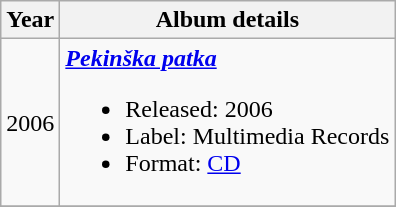<table class ="wikitable">
<tr>
<th>Year</th>
<th>Album details</th>
</tr>
<tr>
<td align="center" rowspan="1">2006</td>
<td><strong><em><a href='#'>Pekinška patka</a></em></strong><br><ul><li>Released: 2006</li><li>Label: Multimedia Records</li><li>Format: <a href='#'>CD</a></li></ul></td>
</tr>
<tr>
</tr>
</table>
